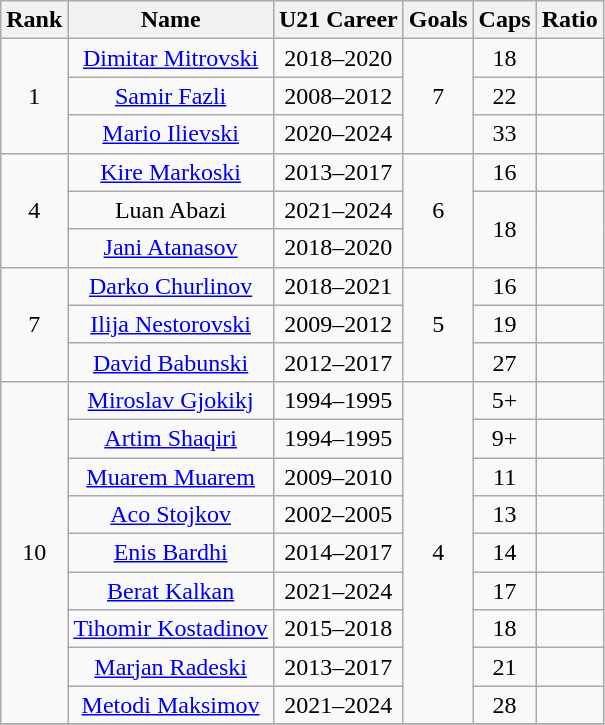<table class="wikitable sortable" style="text-align: center;">
<tr>
<th>Rank</th>
<th class="unsortable">Name</th>
<th class="unsortable">U21 Career</th>
<th>Goals</th>
<th class="unsortable">Caps</th>
<th class="unsortable">Ratio</th>
</tr>
<tr>
<td rowspan="3">1</td>
<td><a href='#'>Dimitar Mitrovski</a></td>
<td>2018–2020</td>
<td rowspan="3">7</td>
<td>18</td>
<td></td>
</tr>
<tr>
<td><a href='#'>Samir Fazli</a></td>
<td>2008–2012</td>
<td>22</td>
<td></td>
</tr>
<tr>
<td><a href='#'>Mario Ilievski</a></td>
<td>2020–2024</td>
<td>33</td>
<td></td>
</tr>
<tr>
<td rowspan="3">4</td>
<td><a href='#'>Kire Markoski</a></td>
<td>2013–2017</td>
<td rowspan="3">6</td>
<td>16</td>
<td></td>
</tr>
<tr>
<td>Luan Abazi</td>
<td>2021–2024</td>
<td rowspan="2">18</td>
<td rowspan="2"></td>
</tr>
<tr>
<td><a href='#'>Jani Atanasov</a></td>
<td>2018–2020</td>
</tr>
<tr>
<td rowspan="3">7</td>
<td><a href='#'>Darko Churlinov</a></td>
<td>2018–2021</td>
<td rowspan="3">5</td>
<td>16</td>
<td></td>
</tr>
<tr>
<td><a href='#'>Ilija Nestorovski</a></td>
<td>2009–2012</td>
<td>19</td>
<td></td>
</tr>
<tr>
<td><a href='#'>David Babunski</a></td>
<td>2012–2017</td>
<td>27</td>
<td></td>
</tr>
<tr>
<td rowspan="9">10</td>
<td><a href='#'>Miroslav Gjokikj</a></td>
<td>1994–1995</td>
<td rowspan="9">4</td>
<td>5+</td>
<td></td>
</tr>
<tr>
<td><a href='#'>Artim Shaqiri</a></td>
<td>1994–1995</td>
<td>9+</td>
<td></td>
</tr>
<tr>
<td><a href='#'>Muarem Muarem</a></td>
<td>2009–2010</td>
<td>11</td>
<td></td>
</tr>
<tr>
<td><a href='#'>Aco Stojkov</a></td>
<td>2002–2005</td>
<td>13</td>
<td></td>
</tr>
<tr>
<td><a href='#'>Enis Bardhi</a></td>
<td>2014–2017</td>
<td>14</td>
<td></td>
</tr>
<tr>
<td><a href='#'>Berat Kalkan</a></td>
<td>2021–2024</td>
<td>17</td>
<td></td>
</tr>
<tr>
<td><a href='#'>Tihomir Kostadinov</a></td>
<td>2015–2018</td>
<td>18</td>
<td></td>
</tr>
<tr>
<td><a href='#'>Marjan Radeski</a></td>
<td>2013–2017</td>
<td>21</td>
<td></td>
</tr>
<tr>
<td><a href='#'>Metodi Maksimov</a></td>
<td>2021–2024</td>
<td>28</td>
<td></td>
</tr>
<tr>
</tr>
</table>
